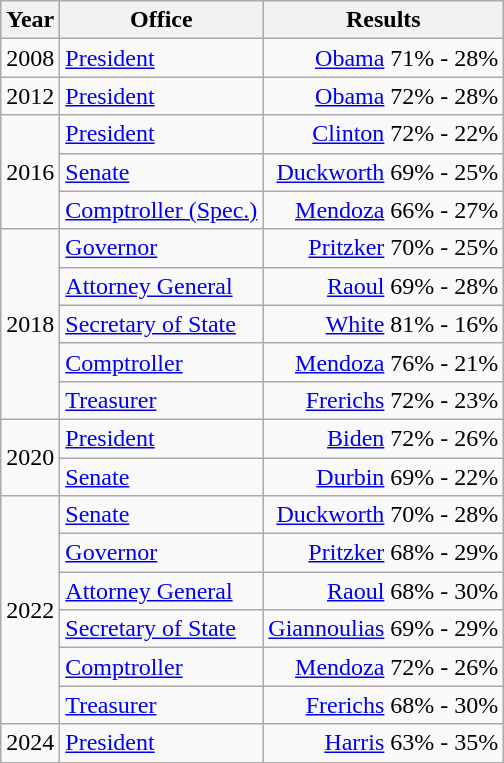<table class=wikitable>
<tr>
<th>Year</th>
<th>Office</th>
<th>Results</th>
</tr>
<tr>
<td>2008</td>
<td><a href='#'>President</a></td>
<td align="right" ><a href='#'>Obama</a> 71% - 28%</td>
</tr>
<tr>
<td>2012</td>
<td><a href='#'>President</a></td>
<td align="right" ><a href='#'>Obama</a> 72% - 28%</td>
</tr>
<tr>
<td rowspan=3>2016</td>
<td><a href='#'>President</a></td>
<td align="right" ><a href='#'>Clinton</a> 72% - 22%</td>
</tr>
<tr>
<td><a href='#'>Senate</a></td>
<td align="right" ><a href='#'>Duckworth</a> 69% - 25%</td>
</tr>
<tr>
<td><a href='#'>Comptroller (Spec.)</a></td>
<td align="right" ><a href='#'>Mendoza</a> 66% - 27%</td>
</tr>
<tr>
<td rowspan=5>2018</td>
<td><a href='#'>Governor</a></td>
<td align="right" ><a href='#'>Pritzker</a> 70% - 25%</td>
</tr>
<tr>
<td><a href='#'>Attorney General</a></td>
<td align="right" ><a href='#'>Raoul</a> 69% - 28%</td>
</tr>
<tr>
<td><a href='#'>Secretary of State</a></td>
<td align="right" ><a href='#'>White</a> 81% - 16%</td>
</tr>
<tr>
<td><a href='#'>Comptroller</a></td>
<td align="right" ><a href='#'>Mendoza</a> 76% - 21%</td>
</tr>
<tr>
<td><a href='#'>Treasurer</a></td>
<td align="right" ><a href='#'>Frerichs</a> 72% - 23%</td>
</tr>
<tr>
<td rowspan=2>2020</td>
<td><a href='#'>President</a></td>
<td align="right" ><a href='#'>Biden</a> 72% - 26%</td>
</tr>
<tr>
<td><a href='#'>Senate</a></td>
<td align="right" ><a href='#'>Durbin</a> 69% - 22%</td>
</tr>
<tr>
<td rowspan=6>2022</td>
<td><a href='#'>Senate</a></td>
<td align="right" ><a href='#'>Duckworth</a> 70% - 28%</td>
</tr>
<tr>
<td><a href='#'>Governor</a></td>
<td align="right" ><a href='#'>Pritzker</a> 68% - 29%</td>
</tr>
<tr>
<td><a href='#'>Attorney General</a></td>
<td align="right" ><a href='#'>Raoul</a> 68% - 30%</td>
</tr>
<tr>
<td><a href='#'>Secretary of State</a></td>
<td align="right" ><a href='#'>Giannoulias</a> 69% - 29%</td>
</tr>
<tr>
<td><a href='#'>Comptroller</a></td>
<td align="right" ><a href='#'>Mendoza</a> 72% - 26%</td>
</tr>
<tr>
<td><a href='#'>Treasurer</a></td>
<td align="right" ><a href='#'>Frerichs</a> 68% - 30%</td>
</tr>
<tr>
<td>2024</td>
<td><a href='#'>President</a></td>
<td align="right" ><a href='#'>Harris</a> 63% - 35%</td>
</tr>
</table>
